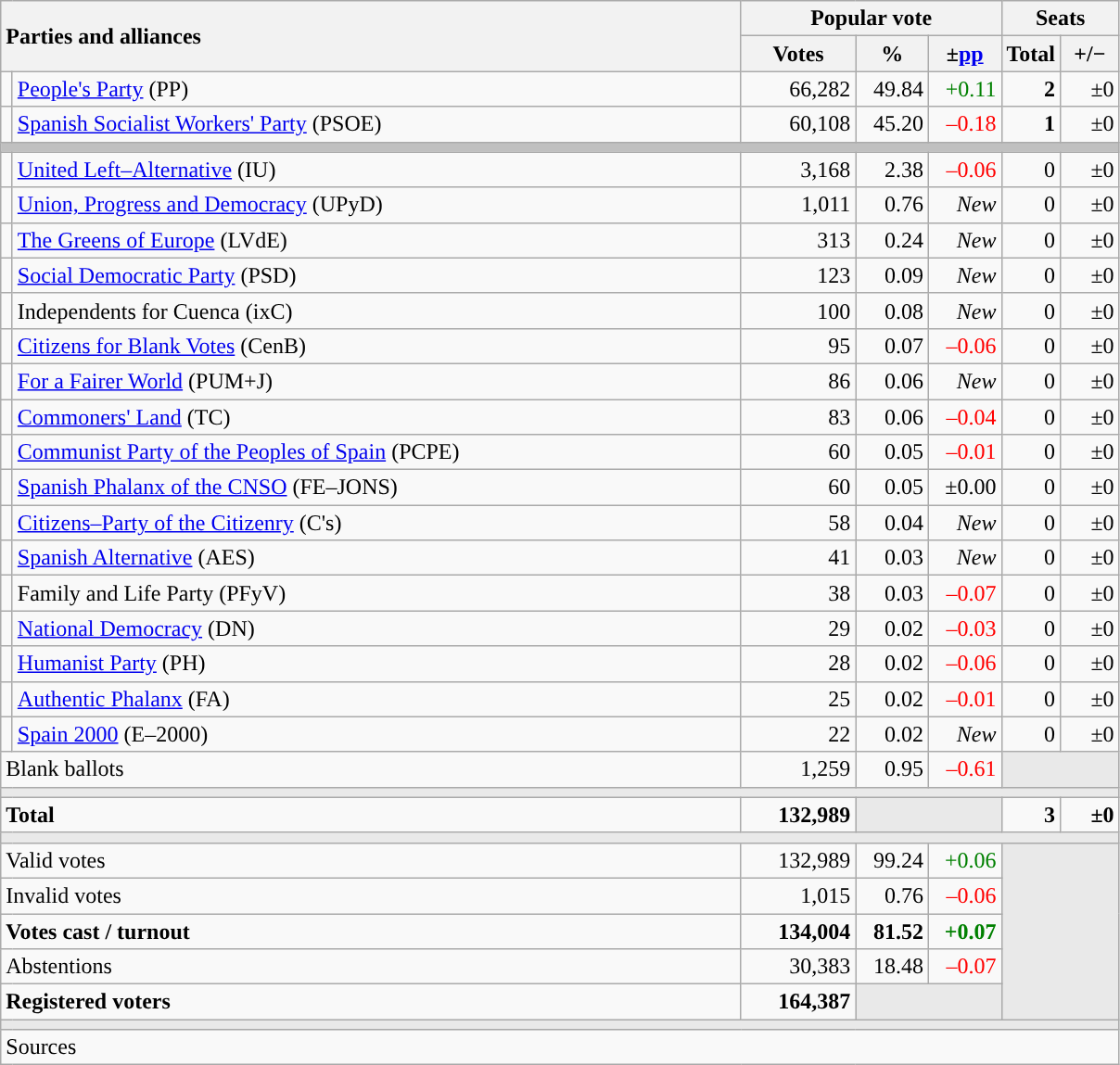<table class="wikitable" style="text-align:right;">
<tr>
<th style="text-align:left;" rowspan="2" colspan="2" width="525">Parties and alliances</th>
<th colspan="3">Popular vote</th>
<th colspan="2">Seats</th>
</tr>
<tr>
<th width="75">Votes</th>
<th width="45">%</th>
<th width="45">±<a href='#'>pp</a></th>
<th width="35">Total</th>
<th width="35">+/−</th>
</tr>
<tr>
<td width="1" style="color:inherit;background:"></td>
<td align="left"><a href='#'>People's Party</a> (PP)</td>
<td>66,282</td>
<td>49.84</td>
<td style="color:green;">+0.11</td>
<td><strong>2</strong></td>
<td>±0</td>
</tr>
<tr>
<td style="color:inherit;background:"></td>
<td align="left"><a href='#'>Spanish Socialist Workers' Party</a> (PSOE)</td>
<td>60,108</td>
<td>45.20</td>
<td style="color:red;">–0.18</td>
<td><strong>1</strong></td>
<td>±0</td>
</tr>
<tr>
<td colspan="7" bgcolor="#C0C0C0"></td>
</tr>
<tr>
<td style="color:inherit;background:"></td>
<td align="left"><a href='#'>United Left–Alternative</a> (IU)</td>
<td>3,168</td>
<td>2.38</td>
<td style="color:red;">–0.06</td>
<td>0</td>
<td>±0</td>
</tr>
<tr>
<td style="color:inherit;background:"></td>
<td align="left"><a href='#'>Union, Progress and Democracy</a> (UPyD)</td>
<td>1,011</td>
<td>0.76</td>
<td><em>New</em></td>
<td>0</td>
<td>±0</td>
</tr>
<tr>
<td style="color:inherit;background:"></td>
<td align="left"><a href='#'>The Greens of Europe</a> (LVdE)</td>
<td>313</td>
<td>0.24</td>
<td><em>New</em></td>
<td>0</td>
<td>±0</td>
</tr>
<tr>
<td style="color:inherit;background:"></td>
<td align="left"><a href='#'>Social Democratic Party</a> (PSD)</td>
<td>123</td>
<td>0.09</td>
<td><em>New</em></td>
<td>0</td>
<td>±0</td>
</tr>
<tr>
<td style="color:inherit;background:"></td>
<td align="left">Independents for Cuenca (ixC)</td>
<td>100</td>
<td>0.08</td>
<td><em>New</em></td>
<td>0</td>
<td>±0</td>
</tr>
<tr>
<td style="color:inherit;background:"></td>
<td align="left"><a href='#'>Citizens for Blank Votes</a> (CenB)</td>
<td>95</td>
<td>0.07</td>
<td style="color:red;">–0.06</td>
<td>0</td>
<td>±0</td>
</tr>
<tr>
<td style="color:inherit;background:"></td>
<td align="left"><a href='#'>For a Fairer World</a> (PUM+J)</td>
<td>86</td>
<td>0.06</td>
<td><em>New</em></td>
<td>0</td>
<td>±0</td>
</tr>
<tr>
<td style="color:inherit;background:"></td>
<td align="left"><a href='#'>Commoners' Land</a> (TC)</td>
<td>83</td>
<td>0.06</td>
<td style="color:red;">–0.04</td>
<td>0</td>
<td>±0</td>
</tr>
<tr>
<td style="color:inherit;background:"></td>
<td align="left"><a href='#'>Communist Party of the Peoples of Spain</a> (PCPE)</td>
<td>60</td>
<td>0.05</td>
<td style="color:red;">–0.01</td>
<td>0</td>
<td>±0</td>
</tr>
<tr>
<td style="color:inherit;background:"></td>
<td align="left"><a href='#'>Spanish Phalanx of the CNSO</a> (FE–JONS)</td>
<td>60</td>
<td>0.05</td>
<td>±0.00</td>
<td>0</td>
<td>±0</td>
</tr>
<tr>
<td style="color:inherit;background:"></td>
<td align="left"><a href='#'>Citizens–Party of the Citizenry</a> (C's)</td>
<td>58</td>
<td>0.04</td>
<td><em>New</em></td>
<td>0</td>
<td>±0</td>
</tr>
<tr>
<td style="color:inherit;background:"></td>
<td align="left"><a href='#'>Spanish Alternative</a> (AES)</td>
<td>41</td>
<td>0.03</td>
<td><em>New</em></td>
<td>0</td>
<td>±0</td>
</tr>
<tr>
<td style="color:inherit;background:"></td>
<td align="left">Family and Life Party (PFyV)</td>
<td>38</td>
<td>0.03</td>
<td style="color:red;">–0.07</td>
<td>0</td>
<td>±0</td>
</tr>
<tr>
<td style="color:inherit;background:"></td>
<td align="left"><a href='#'>National Democracy</a> (DN)</td>
<td>29</td>
<td>0.02</td>
<td style="color:red;">–0.03</td>
<td>0</td>
<td>±0</td>
</tr>
<tr>
<td style="color:inherit;background:"></td>
<td align="left"><a href='#'>Humanist Party</a> (PH)</td>
<td>28</td>
<td>0.02</td>
<td style="color:red;">–0.06</td>
<td>0</td>
<td>±0</td>
</tr>
<tr>
<td style="color:inherit;background:"></td>
<td align="left"><a href='#'>Authentic Phalanx</a> (FA)</td>
<td>25</td>
<td>0.02</td>
<td style="color:red;">–0.01</td>
<td>0</td>
<td>±0</td>
</tr>
<tr>
<td style="color:inherit;background:"></td>
<td align="left"><a href='#'>Spain 2000</a> (E–2000)</td>
<td>22</td>
<td>0.02</td>
<td><em>New</em></td>
<td>0</td>
<td>±0</td>
</tr>
<tr>
<td align="left" colspan="2">Blank ballots</td>
<td>1,259</td>
<td>0.95</td>
<td style="color:red;">–0.61</td>
<td bgcolor="#E9E9E9" colspan="2"></td>
</tr>
<tr>
<td colspan="7" bgcolor="#E9E9E9"></td>
</tr>
<tr style="font-weight:bold;">
<td align="left" colspan="2">Total</td>
<td>132,989</td>
<td bgcolor="#E9E9E9" colspan="2"></td>
<td>3</td>
<td>±0</td>
</tr>
<tr>
<td colspan="7" bgcolor="#E9E9E9"></td>
</tr>
<tr>
<td align="left" colspan="2">Valid votes</td>
<td>132,989</td>
<td>99.24</td>
<td style="color:green;">+0.06</td>
<td bgcolor="#E9E9E9" colspan="2" rowspan="5"></td>
</tr>
<tr>
<td align="left" colspan="2">Invalid votes</td>
<td>1,015</td>
<td>0.76</td>
<td style="color:red;">–0.06</td>
</tr>
<tr style="font-weight:bold;">
<td align="left" colspan="2">Votes cast / turnout</td>
<td>134,004</td>
<td>81.52</td>
<td style="color:green;">+0.07</td>
</tr>
<tr>
<td align="left" colspan="2">Abstentions</td>
<td>30,383</td>
<td>18.48</td>
<td style="color:red;">–0.07</td>
</tr>
<tr style="font-weight:bold;">
<td align="left" colspan="2">Registered voters</td>
<td>164,387</td>
<td bgcolor="#E9E9E9" colspan="2"></td>
</tr>
<tr>
<td colspan="7" bgcolor="#E9E9E9"></td>
</tr>
<tr>
<td align="left" colspan="7">Sources</td>
</tr>
</table>
